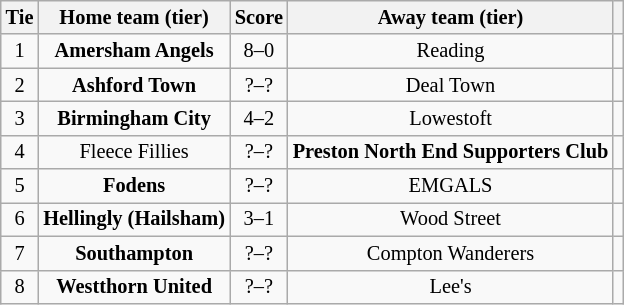<table class="wikitable" style="text-align:center; font-size:85%">
<tr>
<th>Tie</th>
<th>Home team (tier)</th>
<th>Score</th>
<th>Away team (tier)</th>
<th></th>
</tr>
<tr>
<td align="center">1</td>
<td><strong>Amersham Angels</strong></td>
<td align="center">8–0</td>
<td>Reading</td>
<td></td>
</tr>
<tr>
<td align="center">2</td>
<td><strong>Ashford Town</strong></td>
<td align="center">?–?</td>
<td>Deal Town</td>
<td></td>
</tr>
<tr>
<td align="center">3</td>
<td><strong>Birmingham City</strong></td>
<td align="center">4–2</td>
<td>Lowestoft</td>
<td></td>
</tr>
<tr>
<td align="center">4</td>
<td>Fleece Fillies</td>
<td align="center">?–?</td>
<td><strong>Preston North End Supporters Club</strong></td>
<td></td>
</tr>
<tr>
<td align="center">5</td>
<td><strong>Fodens</strong></td>
<td align="center">?–?</td>
<td>EMGALS</td>
<td></td>
</tr>
<tr>
<td align="center">6</td>
<td><strong>Hellingly (Hailsham)</strong></td>
<td align="center">3–1</td>
<td>Wood Street</td>
<td></td>
</tr>
<tr>
<td align="center">7</td>
<td><strong>Southampton</strong></td>
<td align="center">?–?</td>
<td>Compton Wanderers</td>
<td></td>
</tr>
<tr>
<td align="center">8</td>
<td><strong>Westthorn United</strong></td>
<td align="center">?–?</td>
<td>Lee's</td>
<td></td>
</tr>
</table>
